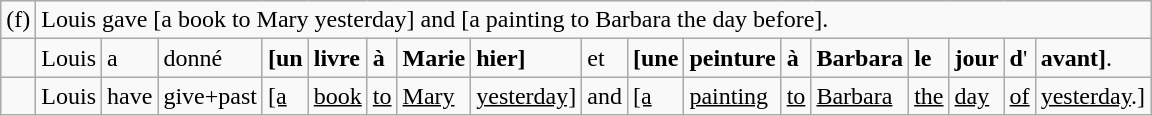<table class="wikitable">
<tr>
<td>(f)</td>
<td colspan="17">Louis gave [a book to Mary yesterday] and [a painting to Barbara the day before].</td>
</tr>
<tr>
<td></td>
<td>Louis</td>
<td>a</td>
<td>donné</td>
<td><strong>[un</strong></td>
<td><strong>livre</strong></td>
<td><strong>à</strong></td>
<td><strong>Marie</strong></td>
<td><strong>hier]</strong></td>
<td>et</td>
<td><strong>[une</strong></td>
<td><strong>peinture</strong></td>
<td><strong>à</strong></td>
<td><strong>Barbara</strong></td>
<td><strong>le</strong></td>
<td><strong>jour</strong></td>
<td><strong>d</strong>'</td>
<td><strong>avant]</strong>.</td>
</tr>
<tr>
<td></td>
<td>Louis</td>
<td>have</td>
<td>give+past</td>
<td><u>[a</u></td>
<td><u>book</u></td>
<td><u>to</u></td>
<td><u>Mary</u></td>
<td><u>yesterday]</u></td>
<td>and</td>
<td><u>[a</u></td>
<td><u>painting</u></td>
<td><u>to</u></td>
<td><u>Barbara</u></td>
<td><u>the</u></td>
<td><u>day</u></td>
<td><u>of</u></td>
<td><u>yesterday</u>.<u>]</u></td>
</tr>
</table>
